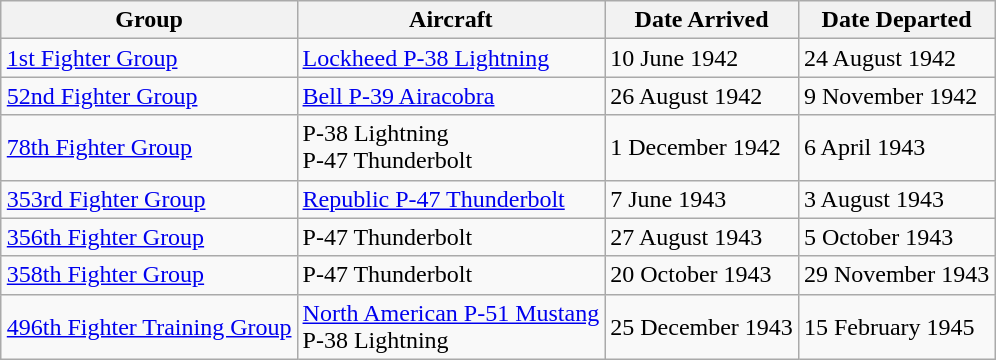<table class="wikitable" style="margin:1em auto;">
<tr>
<th>Group</th>
<th>Aircraft</th>
<th>Date Arrived</th>
<th>Date Departed</th>
</tr>
<tr>
<td><a href='#'>1st Fighter Group</a></td>
<td><a href='#'>Lockheed P-38 Lightning</a></td>
<td>10 June 1942</td>
<td>24 August 1942</td>
</tr>
<tr>
<td><a href='#'>52nd Fighter Group</a></td>
<td><a href='#'>Bell P-39 Airacobra</a></td>
<td>26 August 1942</td>
<td>9 November 1942</td>
</tr>
<tr>
<td><a href='#'>78th Fighter Group</a></td>
<td>P-38 Lightning<br>P-47 Thunderbolt</td>
<td>1 December 1942</td>
<td>6 April 1943</td>
</tr>
<tr>
<td><a href='#'>353rd Fighter Group</a></td>
<td><a href='#'>Republic P-47 Thunderbolt</a></td>
<td>7 June 1943</td>
<td>3 August 1943</td>
</tr>
<tr>
<td><a href='#'>356th Fighter Group</a></td>
<td>P-47 Thunderbolt</td>
<td>27 August 1943</td>
<td>5 October 1943</td>
</tr>
<tr>
<td><a href='#'>358th Fighter Group</a></td>
<td>P-47 Thunderbolt</td>
<td>20 October 1943</td>
<td>29 November 1943</td>
</tr>
<tr>
<td><a href='#'>496th Fighter Training Group</a></td>
<td><a href='#'>North American P-51 Mustang</a><br>P-38 Lightning</td>
<td>25 December 1943</td>
<td>15 February 1945</td>
</tr>
</table>
